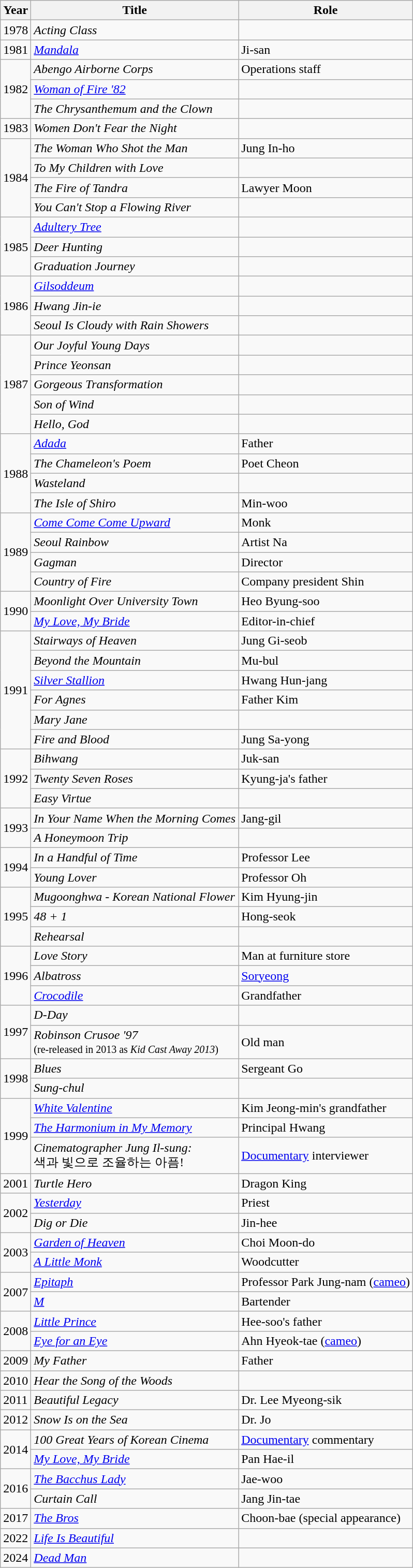<table class="wikitable sortable">
<tr>
<th>Year</th>
<th>Title</th>
<th>Role</th>
</tr>
<tr>
<td>1978</td>
<td><em>Acting Class</em></td>
<td></td>
</tr>
<tr>
<td>1981</td>
<td><em><a href='#'>Mandala</a></em></td>
<td>Ji-san</td>
</tr>
<tr>
<td rowspan=3>1982</td>
<td><em>Abengo Airborne Corps</em></td>
<td>Operations staff</td>
</tr>
<tr>
<td><em><a href='#'>Woman of Fire '82</a></em></td>
<td></td>
</tr>
<tr>
<td><em>The Chrysanthemum and the Clown</em> </td>
<td></td>
</tr>
<tr>
<td>1983</td>
<td><em>Women Don't Fear the Night</em></td>
<td></td>
</tr>
<tr>
<td rowspan=4>1984</td>
<td><em>The Woman Who Shot the Man</em></td>
<td>Jung In-ho</td>
</tr>
<tr>
<td><em>To My Children with Love</em></td>
<td></td>
</tr>
<tr>
<td><em>The Fire of Tandra</em></td>
<td>Lawyer Moon</td>
</tr>
<tr>
<td><em>You Can't Stop a Flowing River</em></td>
<td></td>
</tr>
<tr>
<td rowspan=3>1985</td>
<td><em><a href='#'>Adultery Tree</a></em></td>
<td></td>
</tr>
<tr>
<td><em>Deer Hunting</em></td>
<td></td>
</tr>
<tr>
<td><em>Graduation Journey</em></td>
<td></td>
</tr>
<tr>
<td rowspan=3>1986</td>
<td><em><a href='#'>Gilsoddeum</a></em></td>
<td></td>
</tr>
<tr>
<td><em>Hwang Jin-ie</em></td>
<td></td>
</tr>
<tr>
<td><em>Seoul Is Cloudy with Rain Showers</em></td>
<td></td>
</tr>
<tr>
<td rowspan=5>1987</td>
<td><em>Our Joyful Young Days</em></td>
<td></td>
</tr>
<tr>
<td><em>Prince Yeonsan</em></td>
<td></td>
</tr>
<tr>
<td><em>Gorgeous Transformation</em></td>
<td></td>
</tr>
<tr>
<td><em>Son of Wind</em></td>
<td></td>
</tr>
<tr>
<td><em>Hello, God</em></td>
<td></td>
</tr>
<tr>
<td rowspan=4>1988</td>
<td><em><a href='#'>Adada</a></em></td>
<td>Father</td>
</tr>
<tr>
<td><em>The Chameleon's Poem</em></td>
<td>Poet Cheon</td>
</tr>
<tr>
<td><em>Wasteland</em></td>
<td></td>
</tr>
<tr>
<td><em>The Isle of Shiro</em></td>
<td>Min-woo</td>
</tr>
<tr>
<td rowspan=4>1989</td>
<td><em><a href='#'>Come Come Come Upward</a></em></td>
<td>Monk</td>
</tr>
<tr>
<td><em>Seoul Rainbow</em></td>
<td>Artist Na</td>
</tr>
<tr>
<td><em>Gagman</em></td>
<td>Director</td>
</tr>
<tr>
<td><em>Country of Fire</em></td>
<td>Company president Shin</td>
</tr>
<tr>
<td rowspan=2>1990</td>
<td><em>Moonlight Over University Town</em></td>
<td>Heo Byung-soo</td>
</tr>
<tr>
<td><em><a href='#'>My Love, My Bride</a></em></td>
<td>Editor-in-chief</td>
</tr>
<tr>
<td rowspan=6>1991</td>
<td><em>Stairways of Heaven</em></td>
<td>Jung Gi-seob</td>
</tr>
<tr>
<td><em>Beyond the Mountain</em></td>
<td>Mu-bul</td>
</tr>
<tr>
<td><em><a href='#'>Silver Stallion</a></em></td>
<td>Hwang Hun-jang</td>
</tr>
<tr>
<td><em>For Agnes</em></td>
<td>Father Kim </td>
</tr>
<tr>
<td><em>Mary Jane</em></td>
<td></td>
</tr>
<tr>
<td><em>Fire and Blood</em></td>
<td>Jung Sa-yong</td>
</tr>
<tr>
<td rowspan=3>1992</td>
<td><em>Bihwang</em></td>
<td>Juk-san</td>
</tr>
<tr>
<td><em>Twenty Seven Roses</em></td>
<td>Kyung-ja's father</td>
</tr>
<tr>
<td><em>Easy Virtue</em></td>
<td></td>
</tr>
<tr>
<td rowspan=2>1993</td>
<td><em>In Your Name When the Morning Comes</em></td>
<td>Jang-gil</td>
</tr>
<tr>
<td><em>A Honeymoon Trip</em></td>
<td></td>
</tr>
<tr>
<td rowspan=2>1994</td>
<td><em>In a Handful of Time</em></td>
<td>Professor Lee</td>
</tr>
<tr>
<td><em>Young Lover</em></td>
<td>Professor Oh</td>
</tr>
<tr>
<td rowspan=3>1995</td>
<td><em>Mugoonghwa - Korean National Flower</em></td>
<td>Kim Hyung-jin</td>
</tr>
<tr>
<td><em>48 + 1</em></td>
<td>Hong-seok</td>
</tr>
<tr>
<td><em>Rehearsal</em></td>
<td></td>
</tr>
<tr>
<td rowspan=3>1996</td>
<td><em>Love Story</em></td>
<td>Man at furniture store</td>
</tr>
<tr>
<td><em>Albatross</em></td>
<td><a href='#'>Soryeong</a></td>
</tr>
<tr>
<td><em><a href='#'>Crocodile</a></em></td>
<td>Grandfather</td>
</tr>
<tr>
<td rowspan=2>1997</td>
<td><em>D-Day</em></td>
<td></td>
</tr>
<tr>
<td><em>Robinson Crusoe '97</em> <br> <small>(re-released in 2013 as <em>Kid Cast Away 2013</em>)</small></td>
<td>Old man</td>
</tr>
<tr>
<td rowspan=2>1998</td>
<td><em>Blues</em></td>
<td>Sergeant Go</td>
</tr>
<tr>
<td><em>Sung-chul</em></td>
<td></td>
</tr>
<tr>
<td rowspan=3>1999</td>
<td><em><a href='#'>White Valentine</a></em></td>
<td>Kim Jeong-min's grandfather</td>
</tr>
<tr>
<td><em><a href='#'>The Harmonium in My Memory</a></em></td>
<td>Principal Hwang</td>
</tr>
<tr>
<td><em>Cinematographer Jung Il-sung:</em> <br> 색과 빛으로 조율하는 아픔!</td>
<td><a href='#'>Documentary</a> interviewer</td>
</tr>
<tr>
<td>2001</td>
<td><em>Turtle Hero</em></td>
<td>Dragon King</td>
</tr>
<tr>
<td rowspan=2>2002</td>
<td><em><a href='#'>Yesterday</a></em></td>
<td>Priest</td>
</tr>
<tr>
<td><em>Dig or Die</em></td>
<td>Jin-hee</td>
</tr>
<tr>
<td rowspan=2>2003</td>
<td><em><a href='#'>Garden of Heaven</a></em></td>
<td>Choi Moon-do</td>
</tr>
<tr>
<td><em><a href='#'>A Little Monk</a></em></td>
<td>Woodcutter</td>
</tr>
<tr>
<td rowspan=2>2007</td>
<td><em><a href='#'>Epitaph</a></em></td>
<td>Professor Park Jung-nam (<a href='#'>cameo</a>)</td>
</tr>
<tr>
<td><em><a href='#'>M</a></em></td>
<td>Bartender</td>
</tr>
<tr>
<td rowspan=2>2008</td>
<td><em><a href='#'>Little Prince</a></em></td>
<td>Hee-soo's father</td>
</tr>
<tr>
<td><em><a href='#'>Eye for an Eye</a></em></td>
<td>Ahn Hyeok-tae (<a href='#'>cameo</a>)</td>
</tr>
<tr>
<td>2009</td>
<td><em>My Father</em></td>
<td>Father</td>
</tr>
<tr>
<td>2010 </td>
<td><em>Hear the Song of the Woods</em></td>
<td></td>
</tr>
<tr>
<td>2011</td>
<td><em>Beautiful Legacy</em></td>
<td>Dr. Lee Myeong-sik</td>
</tr>
<tr>
<td>2012 </td>
<td><em>Snow Is on the Sea</em></td>
<td>Dr. Jo</td>
</tr>
<tr>
<td rowspan=2>2014</td>
<td><em>100 Great Years of Korean Cinema</em> </td>
<td><a href='#'>Documentary</a> commentary</td>
</tr>
<tr>
<td><em><a href='#'>My Love, My Bride</a></em></td>
<td>Pan Hae-il</td>
</tr>
<tr>
<td rowspan=2>2016</td>
<td><em><a href='#'>The Bacchus Lady</a></em></td>
<td>Jae-woo</td>
</tr>
<tr>
<td><em>Curtain Call</em></td>
<td>Jang Jin-tae</td>
</tr>
<tr>
<td>2017</td>
<td><em><a href='#'>The Bros</a></em></td>
<td>Choon-bae (special appearance)</td>
</tr>
<tr>
<td>2022</td>
<td><em><a href='#'>Life Is Beautiful</a></em></td>
<td></td>
</tr>
<tr>
<td>2024</td>
<td><em><a href='#'>Dead Man</a></em></td>
<td></td>
</tr>
</table>
